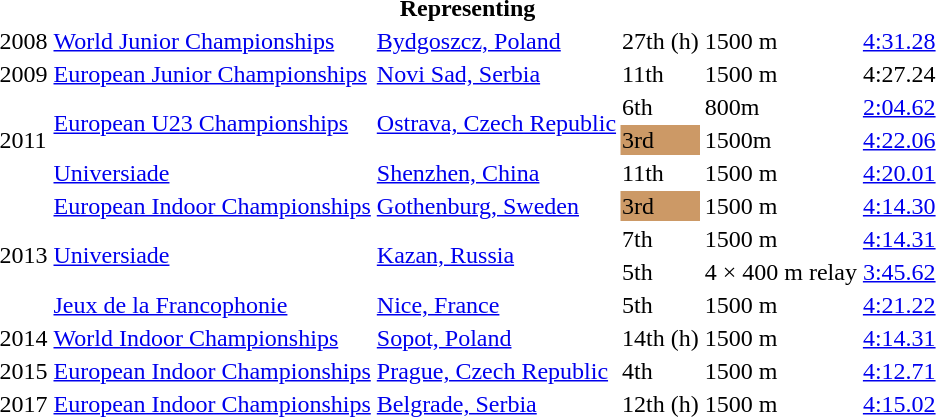<table>
<tr>
<th colspan="6">Representing </th>
</tr>
<tr>
<td>2008</td>
<td><a href='#'>World Junior Championships</a></td>
<td><a href='#'>Bydgoszcz, Poland</a></td>
<td>27th (h)</td>
<td>1500 m</td>
<td><a href='#'>4:31.28</a></td>
</tr>
<tr>
<td>2009</td>
<td><a href='#'>European Junior Championships</a></td>
<td><a href='#'>Novi Sad, Serbia</a></td>
<td>11th</td>
<td>1500 m</td>
<td>4:27.24</td>
</tr>
<tr>
<td rowspan=3>2011</td>
<td rowspan=2><a href='#'>European U23 Championships</a></td>
<td rowspan=2><a href='#'>Ostrava, Czech Republic</a></td>
<td>6th</td>
<td>800m</td>
<td><a href='#'>2:04.62</a></td>
</tr>
<tr>
<td bgcolor="cc9966">3rd</td>
<td>1500m</td>
<td><a href='#'>4:22.06</a></td>
</tr>
<tr>
<td><a href='#'>Universiade</a></td>
<td><a href='#'>Shenzhen, China</a></td>
<td>11th</td>
<td>1500 m</td>
<td><a href='#'>4:20.01</a></td>
</tr>
<tr>
<td rowspan=4>2013</td>
<td><a href='#'>European Indoor Championships</a></td>
<td><a href='#'>Gothenburg, Sweden</a></td>
<td bgcolor=cc9966>3rd</td>
<td>1500 m</td>
<td><a href='#'>4:14.30</a></td>
</tr>
<tr>
<td rowspan=2><a href='#'>Universiade</a></td>
<td rowspan=2><a href='#'>Kazan, Russia</a></td>
<td>7th</td>
<td>1500 m</td>
<td><a href='#'>4:14.31</a></td>
</tr>
<tr>
<td>5th</td>
<td>4 × 400 m relay</td>
<td><a href='#'>3:45.62</a></td>
</tr>
<tr>
<td><a href='#'>Jeux de la Francophonie</a></td>
<td><a href='#'>Nice, France</a></td>
<td>5th</td>
<td>1500 m</td>
<td><a href='#'>4:21.22</a></td>
</tr>
<tr>
<td>2014</td>
<td><a href='#'>World Indoor Championships</a></td>
<td><a href='#'>Sopot, Poland</a></td>
<td>14th (h)</td>
<td>1500 m</td>
<td><a href='#'>4:14.31</a></td>
</tr>
<tr>
<td>2015</td>
<td><a href='#'>European Indoor Championships</a></td>
<td><a href='#'>Prague, Czech Republic</a></td>
<td>4th</td>
<td>1500 m</td>
<td><a href='#'>4:12.71</a></td>
</tr>
<tr>
<td>2017</td>
<td><a href='#'>European Indoor Championships</a></td>
<td><a href='#'>Belgrade, Serbia</a></td>
<td>12th (h)</td>
<td>1500 m</td>
<td><a href='#'>4:15.02</a></td>
</tr>
</table>
